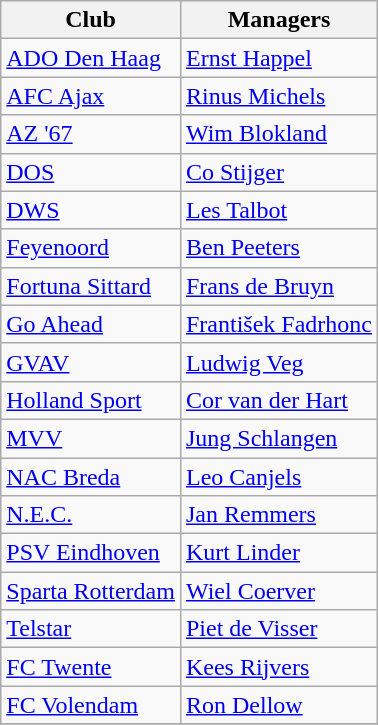<table class="wikitable">
<tr>
<th>Club</th>
<th>Managers</th>
</tr>
<tr>
<td><a href='#'>ADO Den Haag</a></td>
<td> <a href='#'>Ernst Happel</a></td>
</tr>
<tr>
<td><a href='#'>AFC Ajax</a></td>
<td> <a href='#'>Rinus Michels</a></td>
</tr>
<tr>
<td><a href='#'>AZ '67</a></td>
<td> <a href='#'>Wim Blokland</a></td>
</tr>
<tr>
<td><a href='#'>DOS</a></td>
<td> <a href='#'>Co Stijger</a></td>
</tr>
<tr>
<td><a href='#'>DWS</a></td>
<td> <a href='#'>Les Talbot</a></td>
</tr>
<tr>
<td><a href='#'>Feyenoord</a></td>
<td> <a href='#'>Ben Peeters</a></td>
</tr>
<tr>
<td><a href='#'>Fortuna Sittard</a></td>
<td> <a href='#'>Frans de Bruyn</a></td>
</tr>
<tr>
<td><a href='#'>Go Ahead</a></td>
<td> <a href='#'>František Fadrhonc</a></td>
</tr>
<tr>
<td><a href='#'>GVAV</a></td>
<td><a href='#'>Ludwig Veg</a></td>
</tr>
<tr>
<td><a href='#'>Holland Sport</a></td>
<td> <a href='#'>Cor van der Hart</a></td>
</tr>
<tr>
<td><a href='#'>MVV</a></td>
<td> <a href='#'>Jung Schlangen</a></td>
</tr>
<tr>
<td><a href='#'>NAC Breda</a></td>
<td> <a href='#'>Leo Canjels</a></td>
</tr>
<tr>
<td><a href='#'>N.E.C.</a></td>
<td> <a href='#'>Jan Remmers</a></td>
</tr>
<tr>
<td><a href='#'>PSV Eindhoven</a></td>
<td> <a href='#'>Kurt Linder</a></td>
</tr>
<tr>
<td><a href='#'>Sparta Rotterdam</a></td>
<td> <a href='#'>Wiel Coerver</a></td>
</tr>
<tr>
<td><a href='#'>Telstar</a></td>
<td> <a href='#'>Piet de Visser</a></td>
</tr>
<tr>
<td><a href='#'>FC Twente</a></td>
<td> <a href='#'>Kees Rijvers</a></td>
</tr>
<tr>
<td><a href='#'>FC Volendam</a></td>
<td> <a href='#'>Ron Dellow</a></td>
</tr>
<tr>
</tr>
</table>
